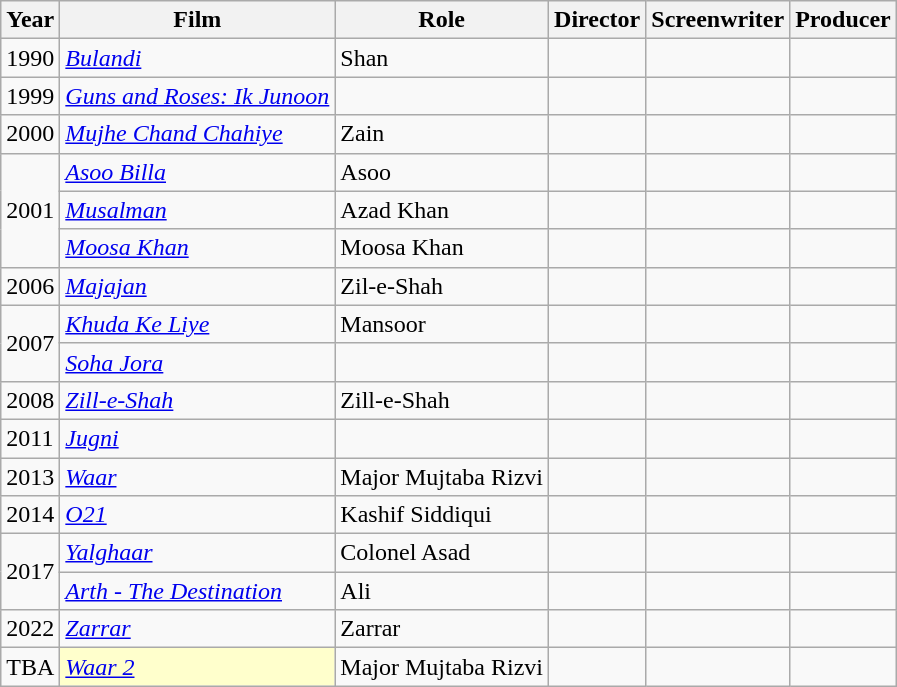<table class="wikitable sortable">
<tr>
<th>Year</th>
<th>Film</th>
<th>Role</th>
<th>Director</th>
<th>Screenwriter</th>
<th>Producer</th>
</tr>
<tr>
<td>1990</td>
<td><em><a href='#'>Bulandi</a></em></td>
<td>Shan</td>
<td></td>
<td></td>
<td></td>
</tr>
<tr>
<td>1999</td>
<td><em><a href='#'>Guns and Roses: Ik Junoon</a></em></td>
<td></td>
<td></td>
<td></td>
<td></td>
</tr>
<tr>
<td>2000</td>
<td><em><a href='#'>Mujhe Chand Chahiye</a></em></td>
<td>Zain</td>
<td></td>
<td></td>
<td></td>
</tr>
<tr>
<td rowspan="3">2001</td>
<td><em><a href='#'>Asoo Billa</a></em></td>
<td>Asoo</td>
<td></td>
<td></td>
<td></td>
</tr>
<tr>
<td><em><a href='#'>Musalman</a></em></td>
<td>Azad Khan</td>
<td></td>
<td></td>
<td></td>
</tr>
<tr>
<td><em><a href='#'>Moosa Khan</a></em></td>
<td>Moosa Khan</td>
<td></td>
<td></td>
<td></td>
</tr>
<tr>
<td>2006</td>
<td><em><a href='#'>Majajan</a></em></td>
<td>Zil-e-Shah</td>
<td></td>
<td></td>
<td></td>
</tr>
<tr>
<td rowspan="2">2007</td>
<td><em><a href='#'>Khuda Ke Liye</a></em></td>
<td>Mansoor</td>
<td></td>
<td></td>
<td></td>
</tr>
<tr>
<td><em><a href='#'>Soha Jora</a></em></td>
<td></td>
<td></td>
<td></td>
<td></td>
</tr>
<tr>
<td>2008</td>
<td><em><a href='#'>Zill-e-Shah</a></em></td>
<td>Zill-e-Shah</td>
<td></td>
<td></td>
<td></td>
</tr>
<tr>
<td>2011</td>
<td><em><a href='#'>Jugni</a></em></td>
<td></td>
<td></td>
<td></td>
<td></td>
</tr>
<tr>
<td>2013</td>
<td><em><a href='#'>Waar</a></em></td>
<td>Major Mujtaba Rizvi</td>
<td></td>
<td></td>
<td></td>
</tr>
<tr>
<td>2014</td>
<td><em><a href='#'>O21</a></em></td>
<td>Kashif Siddiqui</td>
<td></td>
<td></td>
<td></td>
</tr>
<tr>
<td rowspan="2">2017</td>
<td><em><a href='#'>Yalghaar</a></em></td>
<td>Colonel Asad</td>
<td></td>
<td></td>
<td></td>
</tr>
<tr>
<td><em><a href='#'>Arth - The Destination</a></em></td>
<td>Ali</td>
<td></td>
<td></td>
<td></td>
</tr>
<tr>
<td>2022</td>
<td><em><a href='#'>Zarrar</a></em></td>
<td>Zarrar</td>
<td></td>
<td></td>
<td></td>
</tr>
<tr>
<td>TBA</td>
<td style="background:#FFFFCC;"><em><a href='#'>Waar 2</a></em></td>
<td>Major Mujtaba Rizvi</td>
<td></td>
<td></td>
<td></td>
</tr>
</table>
